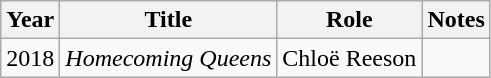<table class="wikitable">
<tr>
<th>Year</th>
<th>Title</th>
<th>Role</th>
<th>Notes</th>
</tr>
<tr>
<td>2018</td>
<td><em>Homecoming Queens</em></td>
<td>Chloë Reeson</td>
<td></td>
</tr>
</table>
